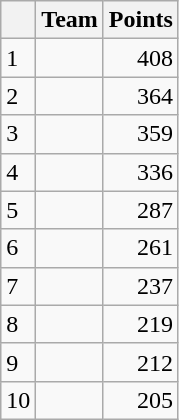<table class="wikitable">
<tr>
<th></th>
<th>Team</th>
<th>Points</th>
</tr>
<tr>
<td>1</td>
<td></td>
<td align=right>408</td>
</tr>
<tr>
<td>2</td>
<td></td>
<td align=right>364</td>
</tr>
<tr>
<td>3</td>
<td></td>
<td align=right>359</td>
</tr>
<tr>
<td>4</td>
<td></td>
<td align=right>336</td>
</tr>
<tr>
<td>5</td>
<td></td>
<td align=right>287</td>
</tr>
<tr>
<td>6</td>
<td></td>
<td align=right>261</td>
</tr>
<tr>
<td>7</td>
<td></td>
<td align=right>237</td>
</tr>
<tr>
<td>8</td>
<td></td>
<td align=right>219</td>
</tr>
<tr>
<td>9</td>
<td></td>
<td align=right>212</td>
</tr>
<tr>
<td>10</td>
<td></td>
<td align=right>205</td>
</tr>
</table>
